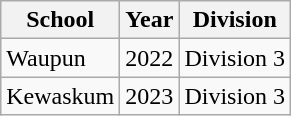<table class="wikitable">
<tr>
<th>School</th>
<th>Year</th>
<th>Division</th>
</tr>
<tr>
<td>Waupun</td>
<td>2022</td>
<td>Division 3</td>
</tr>
<tr>
<td>Kewaskum</td>
<td>2023</td>
<td>Division 3</td>
</tr>
</table>
